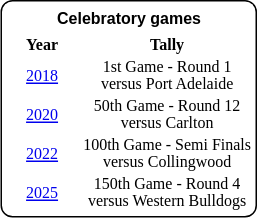<table style="margin-right:4px; margin-top:8px; float:right; border:1px #000 solid; border-radius:8px; background:#fff; font-family:Verdana; font-size:8pt; text-align:center;">
<tr style="background:#fff;">
<td colspan="2;" style="padding:3px; margin-bottom:-3px; margin-top:2px; font-family:Arial; "><strong>Celebratory games</strong></td>
</tr>
<tr>
<th style="width:30%;">Year</th>
<th style="width:70%;">Tally</th>
</tr>
<tr>
<td><a href='#'>2018</a></td>
<td>1st Game - Round 1<br>versus Port Adelaide</td>
</tr>
<tr>
<td><a href='#'>2020</a></td>
<td>50th Game - Round 12<br>versus Carlton</td>
</tr>
<tr>
<td><a href='#'>2022</a></td>
<td>100th Game - Semi Finals<br>versus Collingwood</td>
</tr>
<tr>
<td><a href='#'>2025</a></td>
<td>150th Game - Round 4<br>versus Western Bulldogs</td>
</tr>
<tr>
</tr>
</table>
